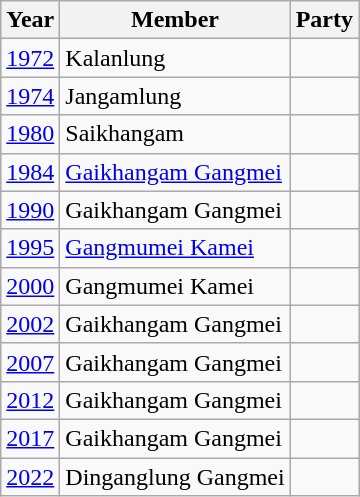<table class="wikitable sortable">
<tr>
<th>Year</th>
<th>Member</th>
<th colspan="2">Party</th>
</tr>
<tr>
<td><a href='#'>1972</a></td>
<td>Kalanlung</td>
<td></td>
</tr>
<tr>
<td><a href='#'>1974</a></td>
<td>Jangamlung</td>
<td></td>
</tr>
<tr>
<td><a href='#'>1980</a></td>
<td>Saikhangam</td>
<td></td>
</tr>
<tr>
<td><a href='#'>1984</a></td>
<td><a href='#'>Gaikhangam Gangmei</a></td>
<td></td>
</tr>
<tr>
<td><a href='#'>1990</a></td>
<td>Gaikhangam Gangmei</td>
<td></td>
</tr>
<tr>
<td><a href='#'>1995</a></td>
<td><a href='#'>Gangmumei Kamei</a></td>
<td></td>
</tr>
<tr>
<td><a href='#'>2000</a></td>
<td>Gangmumei Kamei</td>
<td></td>
</tr>
<tr>
<td><a href='#'>2002</a></td>
<td>Gaikhangam Gangmei</td>
<td></td>
</tr>
<tr>
<td><a href='#'>2007</a></td>
<td>Gaikhangam Gangmei</td>
<td></td>
</tr>
<tr>
<td><a href='#'>2012</a></td>
<td>Gaikhangam Gangmei</td>
<td></td>
</tr>
<tr>
<td><a href='#'>2017</a></td>
<td>Gaikhangam Gangmei</td>
<td></td>
</tr>
<tr>
<td><a href='#'>2022</a></td>
<td>Dinganglung Gangmei</td>
<td></td>
</tr>
</table>
